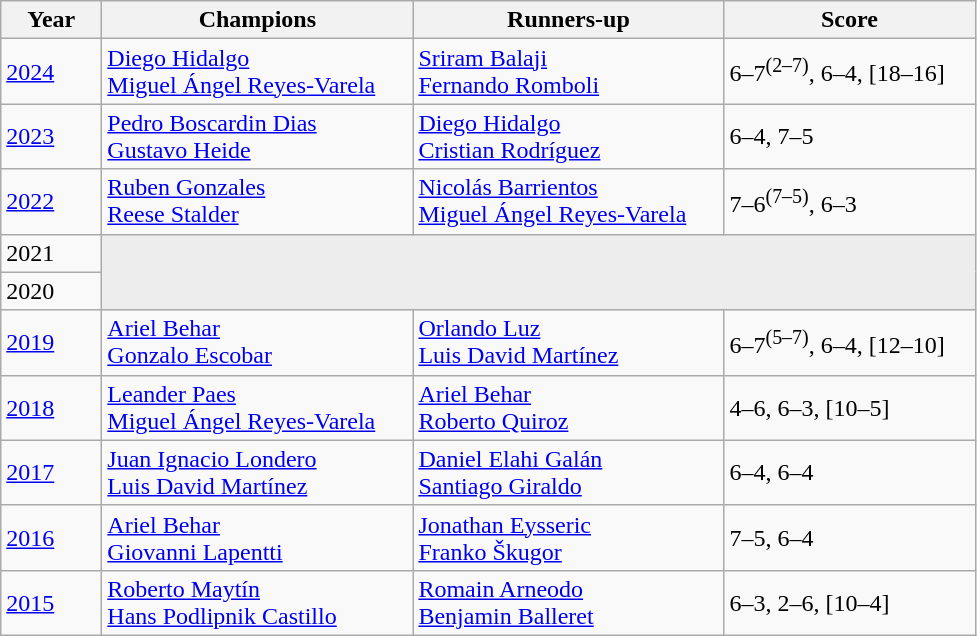<table class="wikitable">
<tr>
<th width="60">Year</th>
<th width="200">Champions</th>
<th width="200">Runners-up</th>
<th width="160">Score</th>
</tr>
<tr>
<td><a href='#'>2024</a></td>
<td> <a href='#'>Diego Hidalgo</a><br> <a href='#'>Miguel Ángel Reyes-Varela</a></td>
<td> <a href='#'>Sriram Balaji</a><br> <a href='#'>Fernando Romboli</a></td>
<td>6–7<sup>(2–7)</sup>, 6–4, [18–16]</td>
</tr>
<tr>
<td><a href='#'>2023</a></td>
<td> <a href='#'>Pedro Boscardin Dias</a><br> <a href='#'>Gustavo Heide</a></td>
<td> <a href='#'>Diego Hidalgo</a><br> <a href='#'>Cristian Rodríguez</a></td>
<td>6–4, 7–5</td>
</tr>
<tr>
<td><a href='#'>2022</a></td>
<td> <a href='#'>Ruben Gonzales</a><br> <a href='#'>Reese Stalder</a></td>
<td> <a href='#'>Nicolás Barrientos</a><br> <a href='#'>Miguel Ángel Reyes-Varela</a></td>
<td>7–6<sup>(7–5)</sup>, 6–3</td>
</tr>
<tr>
<td>2021</td>
<td rowspan=2 colspan=3 bgcolor="#ededed"></td>
</tr>
<tr>
<td>2020</td>
</tr>
<tr>
<td><a href='#'>2019</a></td>
<td> <a href='#'>Ariel Behar</a><br> <a href='#'>Gonzalo Escobar</a></td>
<td> <a href='#'>Orlando Luz</a><br> <a href='#'>Luis David Martínez</a></td>
<td>6–7<sup>(5–7)</sup>, 6–4, [12–10]</td>
</tr>
<tr>
<td><a href='#'>2018</a></td>
<td> <a href='#'>Leander Paes</a><br> <a href='#'>Miguel Ángel Reyes-Varela</a></td>
<td> <a href='#'>Ariel Behar</a><br> <a href='#'>Roberto Quiroz</a></td>
<td>4–6, 6–3, [10–5]</td>
</tr>
<tr>
<td><a href='#'>2017</a></td>
<td> <a href='#'>Juan Ignacio Londero</a><br> <a href='#'>Luis David Martínez</a></td>
<td> <a href='#'>Daniel Elahi Galán</a><br> <a href='#'>Santiago Giraldo</a></td>
<td>6–4, 6–4</td>
</tr>
<tr>
<td><a href='#'>2016</a></td>
<td> <a href='#'>Ariel Behar</a><br> <a href='#'>Giovanni Lapentti</a></td>
<td> <a href='#'>Jonathan Eysseric</a><br> <a href='#'>Franko Škugor</a></td>
<td>7–5, 6–4</td>
</tr>
<tr>
<td><a href='#'>2015</a></td>
<td> <a href='#'>Roberto Maytín</a><br> <a href='#'>Hans Podlipnik Castillo</a></td>
<td> <a href='#'>Romain Arneodo</a> <br> <a href='#'>Benjamin Balleret</a></td>
<td>6–3, 2–6, [10–4]</td>
</tr>
</table>
